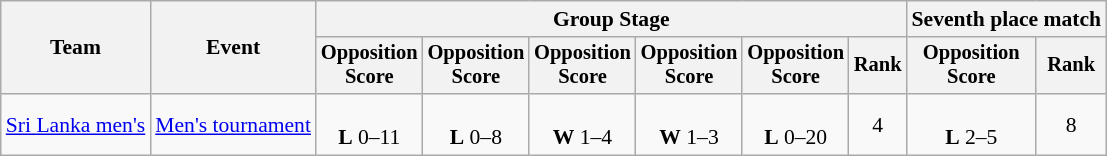<table class="wikitable" style="font-size:90%">
<tr>
<th rowspan=2>Team</th>
<th rowspan=2>Event</th>
<th colspan=6>Group Stage</th>
<th colspan=2>Seventh place match</th>
</tr>
<tr style="font-size:95%">
<th>Opposition<br>Score</th>
<th>Opposition<br>Score</th>
<th>Opposition<br>Score</th>
<th>Opposition<br>Score</th>
<th>Opposition<br>Score</th>
<th>Rank</th>
<th>Opposition<br>Score</th>
<th>Rank</th>
</tr>
<tr align=center>
<td align=left><a href='#'>Sri Lanka men's</a></td>
<td align=left><a href='#'>Men's tournament</a></td>
<td><br><strong>L</strong> 0–11</td>
<td><br><strong>L</strong> 0–8</td>
<td><br><strong>W</strong> 1–4</td>
<td><br><strong>W</strong> 1–3</td>
<td><br><strong>L</strong> 0–20</td>
<td>4</td>
<td><br><strong>L</strong> 2–5</td>
<td>8</td>
</tr>
</table>
